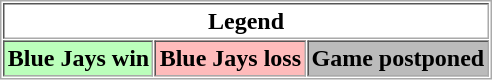<table align="center" border="1" cellpadding="2" cellspacing="1" style="border:1px solid #aaa">
<tr>
<th colspan="3">Legend</th>
</tr>
<tr>
<th style="background:#bfb;">Blue Jays win</th>
<th style="background:#fbb;">Blue Jays loss</th>
<th style="background:#bbb;">Game postponed</th>
</tr>
</table>
